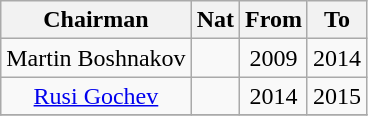<table class="wikitable" style="text-align: center;">
<tr>
<th>Chairman</th>
<th>Nat</th>
<th>From</th>
<th>To</th>
</tr>
<tr>
<td>Martin Boshnakov</td>
<td></td>
<td>2009</td>
<td>2014</td>
</tr>
<tr>
<td><a href='#'>Rusi Gochev</a></td>
<td></td>
<td>2014</td>
<td>2015</td>
</tr>
<tr>
</tr>
</table>
